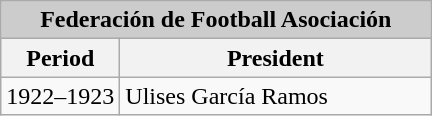<table class="wikitable">
<tr>
<td colspan=2 style="background:#cccccc; text-align:center;"><strong>Federación de Football Asociación</strong></td>
</tr>
<tr>
<th width= px>Period</th>
<th width=200px>President</th>
</tr>
<tr>
<td>1922–1923</td>
<td>Ulises García Ramos</td>
</tr>
</table>
